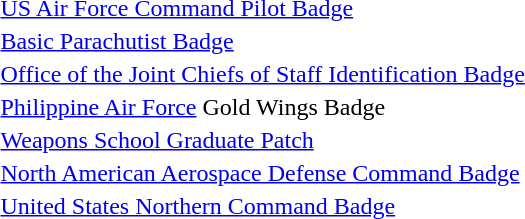<table>
<tr>
<td></td>
<td><a href='#'>US Air Force Command Pilot Badge</a></td>
</tr>
<tr>
<td></td>
<td><a href='#'>Basic Parachutist Badge</a></td>
</tr>
<tr>
<td></td>
<td><a href='#'>Office of the Joint Chiefs of Staff Identification Badge</a></td>
</tr>
<tr>
<td></td>
<td><a href='#'>Philippine Air Force</a> Gold Wings Badge</td>
</tr>
<tr>
<td></td>
<td><a href='#'>Weapons School Graduate Patch</a></td>
</tr>
<tr>
<td></td>
<td><a href='#'>North American Aerospace Defense Command Badge</a></td>
</tr>
<tr>
<td></td>
<td><a href='#'>United States Northern Command Badge</a></td>
</tr>
</table>
